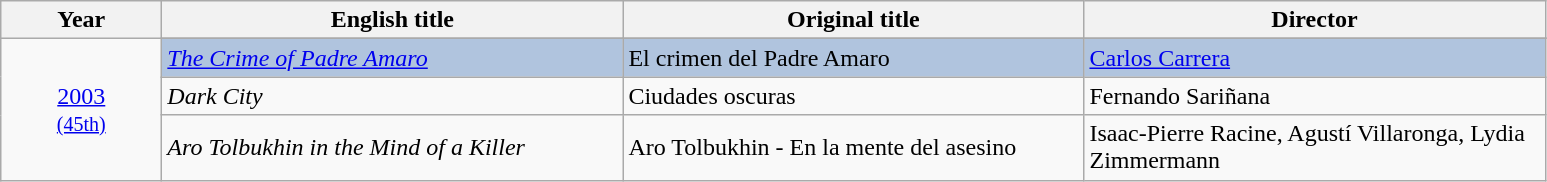<table class="wikitable">
<tr>
<th width="100"><strong>Year</strong></th>
<th width="300"><strong>English title</strong></th>
<th width="300"><strong>Original title</strong></th>
<th width="300"><strong>Director</strong></th>
</tr>
<tr>
<td rowspan="5" style="text-align:center;"><a href='#'>2003</a><br><small><a href='#'>(45th)</a></small></td>
</tr>
<tr style="background:#B0C4DE;">
<td><em><a href='#'>The Crime of Padre Amaro</a></em></td>
<td>El crimen del Padre Amaro</td>
<td><a href='#'>Carlos Carrera</a></td>
</tr>
<tr>
<td><em>Dark City</em></td>
<td>Ciudades oscuras</td>
<td>Fernando Sariñana</td>
</tr>
<tr>
<td><em>Aro Tolbukhin in the Mind of a Killer</em></td>
<td>Aro Tolbukhin - En la mente del asesino</td>
<td>Isaac-Pierre Racine, Agustí Villaronga, Lydia Zimmermann</td>
</tr>
</table>
